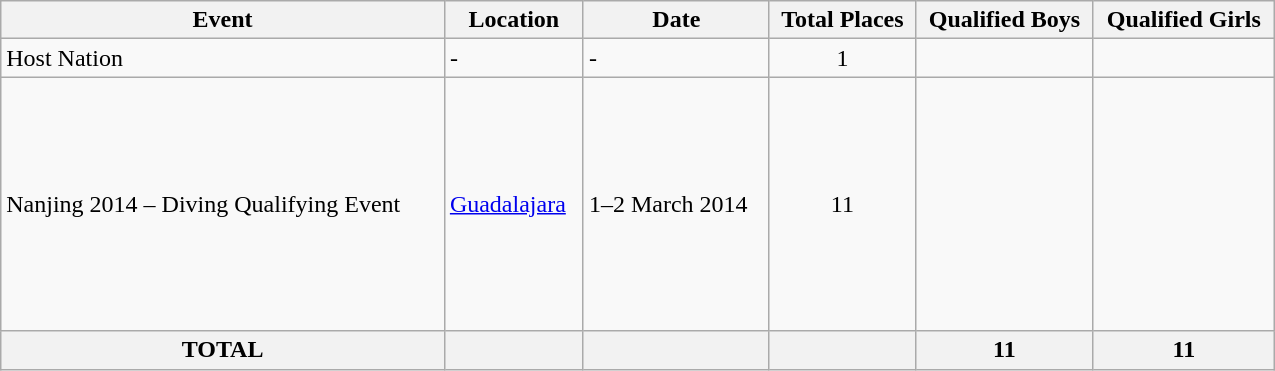<table class="wikitable"  width=850>
<tr>
<th>Event</th>
<th>Location</th>
<th>Date</th>
<th>Total Places</th>
<th>Qualified Boys</th>
<th>Qualified Girls</th>
</tr>
<tr>
<td>Host Nation</td>
<td>-</td>
<td>-</td>
<td align="center">1</td>
<td></td>
<td></td>
</tr>
<tr>
<td>Nanjing 2014 – Diving Qualifying Event</td>
<td> <a href='#'>Guadalajara</a></td>
<td>1–2 March 2014</td>
<td align="center">11</td>
<td><br><br><br><br><br><br><br><br><br></td>
<td valign=top><br><br><br><br><br><br><br><br><br></td>
</tr>
<tr>
<th>TOTAL</th>
<th></th>
<th></th>
<th></th>
<th>11</th>
<th>11</th>
</tr>
</table>
